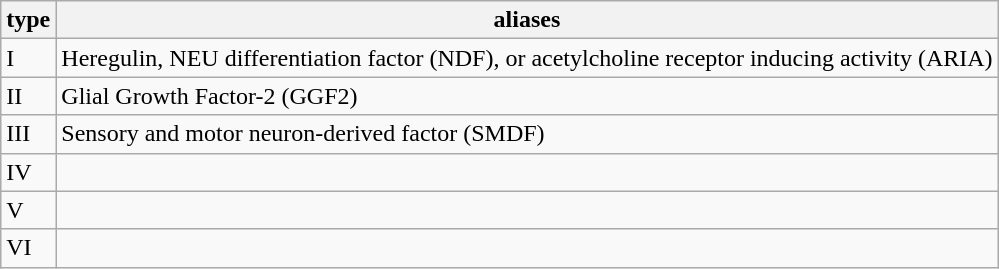<table class="wikitable" border="1">
<tr>
<th>type</th>
<th align="center">aliases</th>
</tr>
<tr>
<td>I</td>
<td>Heregulin, NEU differentiation factor (NDF), or acetylcholine receptor inducing activity (ARIA)</td>
</tr>
<tr>
<td>II</td>
<td>Glial Growth Factor-2 (GGF2)</td>
</tr>
<tr>
<td>III</td>
<td>Sensory and motor neuron-derived factor (SMDF)</td>
</tr>
<tr>
<td>IV</td>
<td></td>
</tr>
<tr>
<td>V</td>
<td></td>
</tr>
<tr>
<td>VI</td>
<td></td>
</tr>
</table>
